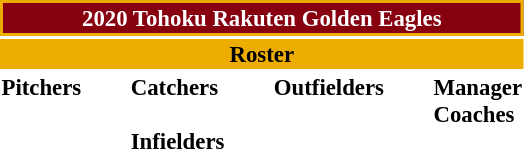<table class="toccolours" style="font-size: 95%;">
<tr>
<th colspan="10" style="background:#870010; color:#FFFFFF; text-align:center; border:2px solid #ecac00">2020 Tohoku Rakuten Golden Eagles</th>
</tr>
<tr>
<td colspan="10" style="background:#ecac00; color:#000000; text-align:center;"><strong>Roster</strong></td>
</tr>
<tr>
<td valign="top"><strong>Pitchers</strong><br>


























</td>
<td style="width:25px;"></td>
<td valign="top"><strong>Catchers</strong><br>





<br><strong>Infielders</strong>












</td>
<td style="width:25px;"></td>
<td valign="top"><strong>Outfielders</strong><br>







</td>
<td style="width:25px;"></td>
<td valign="top"><strong>Manager</strong><br>
<strong>Coaches</strong>
 
 
 
 
 
 
 
 
 </td>
</tr>
<tr>
<td colspan="10" style="text-align: right;"></td>
</tr>
</table>
